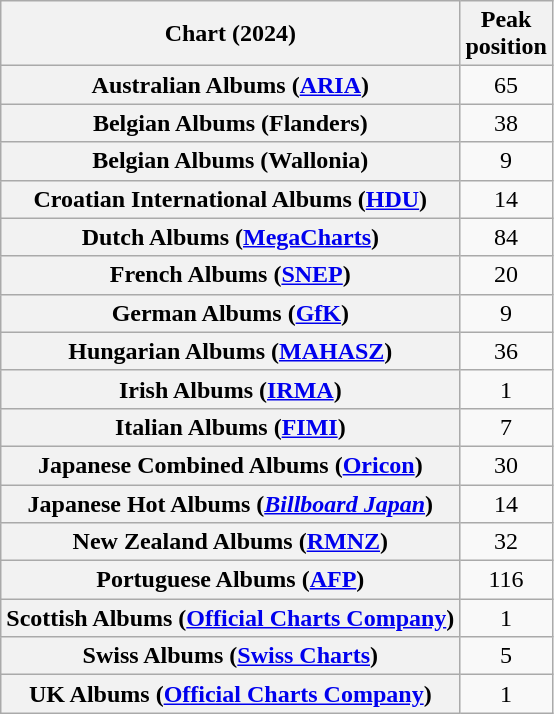<table class="wikitable sortable plainrowheaders" style="text-align:center;">
<tr>
<th scope="col">Chart (2024)</th>
<th scope="col">Peak<br>position</th>
</tr>
<tr>
<th scope="row">Australian Albums (<a href='#'>ARIA</a>)</th>
<td>65</td>
</tr>
<tr>
<th scope="row">Belgian Albums (Flanders)</th>
<td>38</td>
</tr>
<tr>
<th scope="row">Belgian Albums (Wallonia)</th>
<td>9</td>
</tr>
<tr>
<th scope="row">Croatian International Albums (<a href='#'>HDU</a>)</th>
<td>14</td>
</tr>
<tr>
<th scope="row">Dutch Albums (<a href='#'>MegaCharts</a>)</th>
<td>84</td>
</tr>
<tr>
<th scope="row">French Albums (<a href='#'>SNEP</a>)</th>
<td>20</td>
</tr>
<tr>
<th scope="row">German Albums (<a href='#'>GfK</a>)</th>
<td>9</td>
</tr>
<tr>
<th scope="row">Hungarian Albums (<a href='#'>MAHASZ</a>)</th>
<td>36</td>
</tr>
<tr>
<th scope="row">Irish Albums (<a href='#'>IRMA</a>)</th>
<td>1</td>
</tr>
<tr>
<th scope="row">Italian Albums (<a href='#'>FIMI</a>)</th>
<td>7</td>
</tr>
<tr>
<th scope="row">Japanese Combined Albums (<a href='#'>Oricon</a>)</th>
<td>30</td>
</tr>
<tr>
<th scope="row">Japanese Hot Albums (<em><a href='#'>Billboard Japan</a></em>)</th>
<td>14</td>
</tr>
<tr>
<th scope="row">New Zealand Albums (<a href='#'>RMNZ</a>)</th>
<td>32</td>
</tr>
<tr>
<th scope="row">Portuguese Albums (<a href='#'>AFP</a>)</th>
<td>116</td>
</tr>
<tr>
<th scope="row">Scottish Albums (<a href='#'>Official Charts Company</a>)</th>
<td>1</td>
</tr>
<tr>
<th scope="row">Swiss Albums (<a href='#'>Swiss Charts</a>)</th>
<td>5</td>
</tr>
<tr>
<th scope="row">UK Albums (<a href='#'>Official Charts Company</a>)</th>
<td>1</td>
</tr>
</table>
